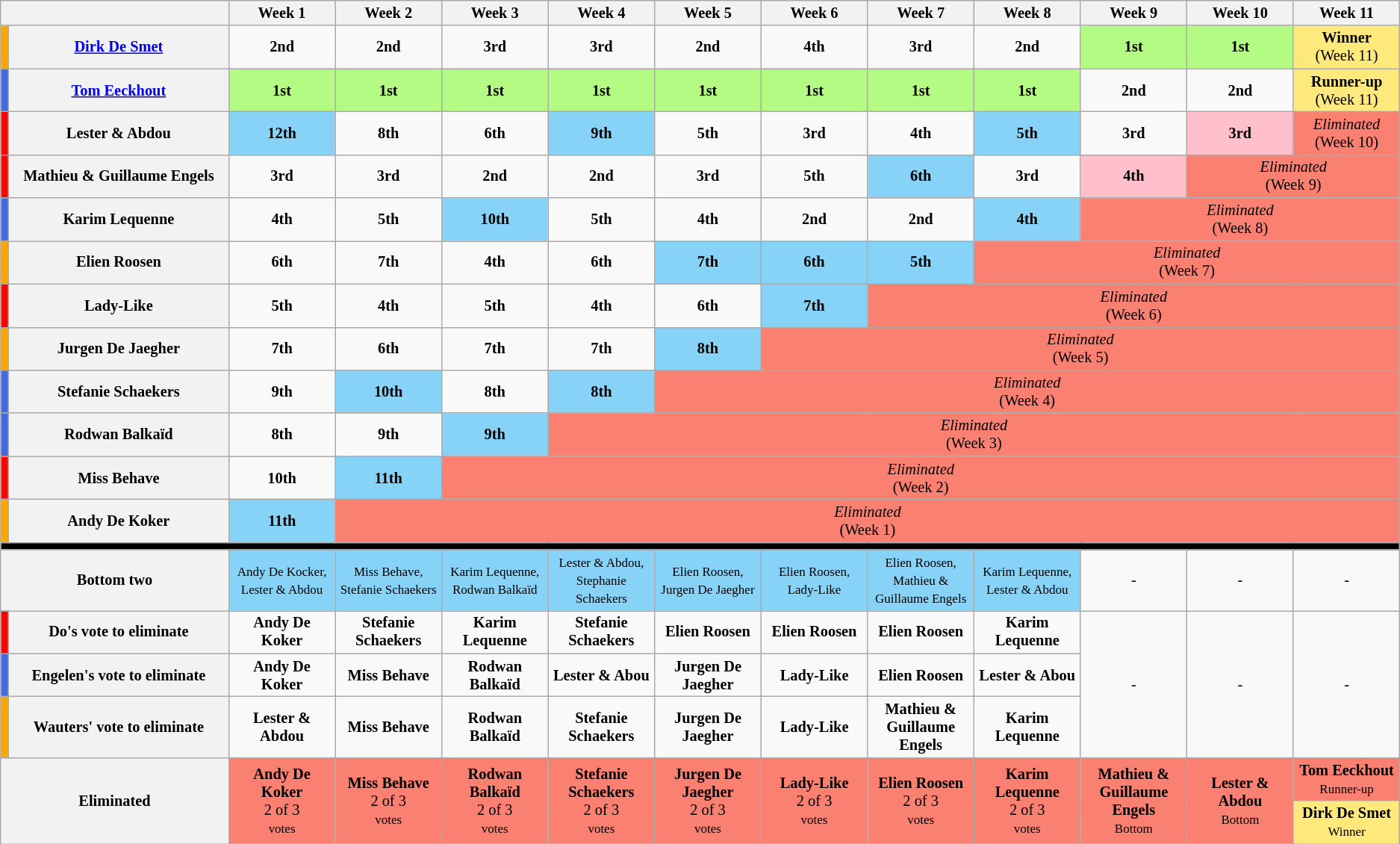<table class="wikitable" style="text-align:center; font-size:85%">
<tr>
<th style="width:15%" colspan=2></th>
<th style="width:7%">Week 1</th>
<th style="width:7%">Week 2</th>
<th style="width:7%">Week 3</th>
<th style="width:7%">Week 4</th>
<th style="width:7%">Week 5</th>
<th style="width:7%">Week 6</th>
<th style="width:7%">Week 7</th>
<th style="width:7%">Week 8</th>
<th style="width:7%">Week 9</th>
<th style="width:7%">Week 10</th>
<th style="width:7%">Week 11</th>
</tr>
<tr>
<th style="background:#FFA500"></th>
<th><a href='#'>Dirk De Smet</a></th>
<td><strong>2nd</strong></td>
<td><strong>2nd</strong></td>
<td><strong>3rd</strong></td>
<td><strong>3rd</strong></td>
<td><strong>2nd</strong></td>
<td><strong>4th</strong></td>
<td><strong>3rd</strong></td>
<td><strong>2nd</strong></td>
<td bgcolor="#B4FB84"><strong>1st</strong></td>
<td bgcolor="#B4FB84"><strong>1st</strong></td>
<td style="background:#FFE87C"><strong>Winner</strong><br>(Week 11)</td>
</tr>
<tr>
<th style="background:#4169E1"></th>
<th><a href='#'>Tom Eeckhout</a></th>
<td bgcolor="#B4FB84"><strong>1st</strong></td>
<td bgcolor="#B4FB84"><strong>1st</strong></td>
<td bgcolor="#B4FB84"><strong>1st</strong></td>
<td bgcolor="#B4FB84"><strong>1st</strong></td>
<td bgcolor="#B4FB84"><strong>1st</strong></td>
<td bgcolor="#B4FB84"><strong>1st</strong></td>
<td bgcolor="#B4FB84"><strong>1st</strong></td>
<td bgcolor="#B4FB84"><strong>1st</strong></td>
<td><strong>2nd</strong></td>
<td><strong>2nd</strong></td>
<td style="background:#FFE87C"><strong>Runner-up</strong><br>(Week 11)</td>
</tr>
<tr>
<th style="background:#FF0000"></th>
<th>Lester & Abdou</th>
<td bgcolor="#87D3F8"><strong>12th</strong></td>
<td><strong>8th</strong></td>
<td><strong>6th</strong></td>
<td bgcolor="#87D3F8"><strong>9th</strong></td>
<td><strong>5th</strong></td>
<td><strong>3rd</strong></td>
<td><strong>4th</strong></td>
<td bgcolor="#87D3F8"><strong>5th</strong></td>
<td><strong>3rd</strong></td>
<td bgcolor="#FFC0CB"><strong>3rd</strong></td>
<td style="background:#FA8072"><em>Eliminated</em><br>(Week 10)</td>
</tr>
<tr>
<th style="background:#FF0000"></th>
<th>Mathieu & Guillaume Engels</th>
<td><strong>3rd</strong></td>
<td><strong>3rd</strong></td>
<td><strong>2nd</strong></td>
<td><strong>2nd</strong></td>
<td><strong>3rd</strong></td>
<td><strong>5th</strong></td>
<td bgcolor="#87D3F8"><strong>6th</strong></td>
<td><strong>3rd</strong></td>
<td bgcolor="#FFC0CB"><strong>4th</strong></td>
<td style="background:#FA8072" colspan=2><em>Eliminated</em><br>(Week 9)</td>
</tr>
<tr>
<th style="background:#4169E1"></th>
<th>Karim Lequenne</th>
<td><strong>4th</strong></td>
<td><strong>5th</strong></td>
<td bgcolor="#87D3F8"><strong>10th</strong></td>
<td><strong>5th</strong></td>
<td><strong>4th</strong></td>
<td><strong>2nd</strong></td>
<td><strong>2nd</strong></td>
<td bgcolor="#87D3F8"><strong>4th</strong></td>
<td style="background:#FA8072" colspan=3><em>Eliminated</em><br>(Week 8)</td>
</tr>
<tr>
<th style="background:#FFA500"></th>
<th>Elien Roosen</th>
<td><strong>6th</strong></td>
<td><strong>7th</strong></td>
<td><strong>4th</strong></td>
<td><strong>6th</strong></td>
<td bgcolor="#87D3F8"><strong>7th</strong></td>
<td bgcolor="#87D3F8"><strong>6th</strong></td>
<td bgcolor="#87D3F8"><strong>5th</strong></td>
<td style="background:#FA8072" colspan=4><em>Eliminated</em><br>(Week 7)</td>
</tr>
<tr>
<th style="background:#FF0000"></th>
<th>Lady-Like</th>
<td><strong>5th</strong></td>
<td><strong>4th</strong></td>
<td><strong>5th</strong></td>
<td><strong>4th</strong></td>
<td><strong>6th</strong></td>
<td bgcolor="#87D3F8"><strong>7th</strong></td>
<td style="background:#FA8072" colspan=5><em>Eliminated</em><br>(Week 6)</td>
</tr>
<tr>
<th style="background:#FFA500"></th>
<th>Jurgen De Jaegher</th>
<td><strong>7th</strong></td>
<td><strong>6th</strong></td>
<td><strong>7th</strong></td>
<td><strong>7th</strong></td>
<td bgcolor="#87D3F8"><strong>8th</strong></td>
<td style="background:#FA8072" colspan=6><em>Eliminated</em><br>(Week 5)</td>
</tr>
<tr>
<th style="background:#4169E1"></th>
<th>Stefanie Schaekers</th>
<td><strong>9th</strong></td>
<td bgcolor="#87D3F8"><strong>10th</strong></td>
<td><strong>8th</strong></td>
<td bgcolor="#87D3F8"><strong>8th</strong></td>
<td style="background:#FA8072" colspan=7><em>Eliminated</em><br>(Week 4)</td>
</tr>
<tr>
<th style="background:#4169E1"></th>
<th>Rodwan Balkaïd</th>
<td><strong>8th</strong></td>
<td><strong>9th</strong></td>
<td bgcolor="#87D3F8"><strong>9th</strong></td>
<td style="background:#FA8072" colspan=8><em>Eliminated</em><br>(Week 3)</td>
</tr>
<tr>
<th style="background:#FF0000"></th>
<th>Miss Behave</th>
<td><strong>10th</strong></td>
<td bgcolor="#87D3F8"><strong>11th</strong></td>
<td style="background:#FA8072" colspan=9><em>Eliminated</em><br>(Week 2)</td>
</tr>
<tr>
<th style="background:#FFA500"></th>
<th>Andy De Koker</th>
<td bgcolor="#87D3F8"><strong>11th</strong></td>
<td style="background:#FA8072" colspan=10><em>Eliminated</em><br>(Week 1)</td>
</tr>
<tr>
<td style="background:#000000" colspan=13></td>
</tr>
<tr>
<th colspan=2>Bottom two</th>
<td style="background:#87D3F8"><small>Andy De Kocker,<br>Lester & Abdou</small></td>
<td style="background:#87D3F8"><small>Miss Behave,<br>Stefanie Schaekers</small></td>
<td style="background:#87D3F8"><small>Karim Lequenne,<br>Rodwan Balkaïd</small></td>
<td style="background:#87D3F8"><small>Lester & Abdou,<br>Stephanie Schaekers</small></td>
<td style="background:#87D3F8"><small>Elien Roosen,<br>Jurgen De Jaegher</small></td>
<td style="background:#87D3F8"><small>Elien Roosen,<br>Lady-Like</small></td>
<td style="background:#87D3F8"><small>Elien Roosen,<br>Mathieu & Guillaume Engels</small></td>
<td style="background:#87D3F8"><small>Karim Lequenne,<br>Lester & Abdou</small></td>
<td>-</td>
<td>-</td>
<td>-</td>
</tr>
<tr>
<th style="background:#FF0000"></th>
<th>Do's vote to eliminate</th>
<td><strong>Andy De Koker</strong></td>
<td><strong>Stefanie Schaekers</strong></td>
<td><strong>Karim Lequenne</strong></td>
<td><strong>Stefanie Schaekers</strong></td>
<td><strong>Elien Roosen</strong></td>
<td><strong>Elien Roosen</strong></td>
<td><strong>Elien Roosen</strong></td>
<td><strong>Karim Lequenne</strong></td>
<td rowspan=3>-</td>
<td rowspan=3>-</td>
<td rowspan=3>-</td>
</tr>
<tr>
<th style="background:#4169E1"></th>
<th>Engelen's vote to eliminate</th>
<td><strong>Andy De Koker</strong></td>
<td><strong>Miss Behave</strong></td>
<td><strong>Rodwan Balkaïd</strong></td>
<td><strong>Lester & Abou</strong></td>
<td><strong>Jurgen De Jaegher</strong></td>
<td><strong>Lady-Like</strong></td>
<td><strong>Elien Roosen</strong></td>
<td><strong>Lester & Abou</strong></td>
</tr>
<tr>
<th style="background:#FFA500"></th>
<th>Wauters' vote to eliminate</th>
<td><strong>Lester & Abdou</strong></td>
<td><strong>Miss Behave</strong></td>
<td><strong>Rodwan Balkaïd</strong></td>
<td><strong>Stefanie Schaekers</strong></td>
<td><strong>Jurgen De Jaegher</strong></td>
<td><strong>Lady-Like</strong></td>
<td><strong>Mathieu & Guillaume Engels</strong></td>
<td><strong>Karim Lequenne</strong></td>
</tr>
<tr>
<th colspan=2 rowspan=2>Eliminated</th>
<td style="background:#FA8072" rowspan=2><strong>Andy De Koker</strong><br>2 of 3<br><small>votes</small></td>
<td style="background:#FA8072" rowspan=2><strong>Miss Behave</strong><br>2 of 3 <br><small>votes</small></td>
<td style="background:#FA8072" rowspan=2><strong>Rodwan Balkaïd</strong><br>2 of 3<br><small>votes</small></td>
<td style="background:#FA8072" rowspan=2><strong>Stefanie Schaekers</strong><br>2 of 3<br><small>votes</small></td>
<td style="background:#FA8072" rowspan=2><strong>Jurgen De Jaegher</strong><br>2 of 3<br><small>votes</small></td>
<td style="background:#FA8072" rowspan=2><strong>Lady-Like</strong><br>2 of 3<br><small>votes</small></td>
<td style="background:#FA8072" rowspan=2><strong>Elien Roosen</strong><br>2 of 3<br><small>votes</small></td>
<td style="background:#FA8072" rowspan=2><strong>Karim Lequenne</strong><br>2 of 3<br><small>votes</small></td>
<td style="background:#FA8072" rowspan=2><strong>Mathieu & Guillaume Engels</strong><br><small>Bottom</small></td>
<td style="background:#FA8072" rowspan=2><strong>Lester & Abdou</strong><br><small>Bottom</small></td>
<td style="background:#FA8072"><strong>Tom Eeckhout</strong><br><small>Runner-up</small></td>
</tr>
<tr>
<td style="background:#FFE87C"><strong>Dirk De Smet</strong><br><small>Winner</small></td>
</tr>
</table>
